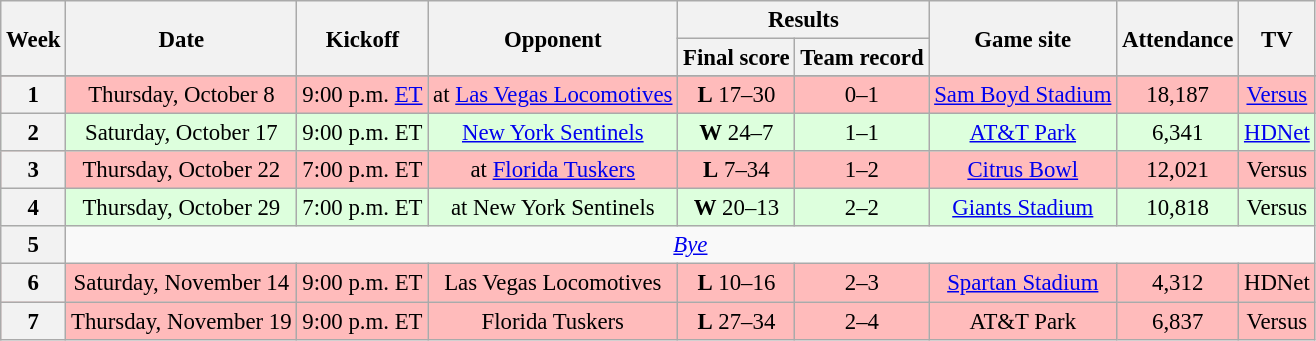<table class="wikitable" align="center" style="font-size: 95%;">
<tr>
<th rowspan="2">Week</th>
<th rowspan="2">Date</th>
<th rowspan="2">Kickoff</th>
<th rowspan="2">Opponent</th>
<th colspan="2">Results</th>
<th rowspan="2">Game site</th>
<th rowspan="2">Attendance</th>
<th rowspan="2">TV</th>
</tr>
<tr>
<th>Final score</th>
<th>Team record</th>
</tr>
<tr>
</tr>
<tr bgcolor="#ffbbbb" align="center">
<th>1</th>
<td>Thursday, October 8</td>
<td>9:00 p.m. <a href='#'>ET</a></td>
<td>at <a href='#'>Las Vegas Locomotives</a></td>
<td><strong>L</strong> 17–30</td>
<td>0–1</td>
<td><a href='#'>Sam Boyd Stadium</a></td>
<td>18,187</td>
<td><a href='#'>Versus</a></td>
</tr>
<tr bgcolor="#ddffdd" align="center">
<th>2</th>
<td>Saturday, October 17</td>
<td>9:00 p.m. ET</td>
<td><a href='#'>New York Sentinels</a></td>
<td><strong>W</strong> 24–7</td>
<td>1–1</td>
<td><a href='#'>AT&T Park</a></td>
<td>6,341</td>
<td><a href='#'>HDNet</a></td>
</tr>
<tr bgcolor="#ffbbbb" align="center">
<th>3</th>
<td>Thursday, October 22</td>
<td>7:00 p.m. ET</td>
<td>at <a href='#'>Florida Tuskers</a></td>
<td><strong>L</strong> 7–34</td>
<td>1–2</td>
<td><a href='#'>Citrus Bowl</a></td>
<td>12,021</td>
<td>Versus</td>
</tr>
<tr bgcolor="#ddffdd" align="center">
<th>4</th>
<td>Thursday, October 29</td>
<td>7:00 p.m. ET</td>
<td>at New York Sentinels</td>
<td><strong>W</strong> 20–13</td>
<td>2–2</td>
<td><a href='#'>Giants Stadium</a></td>
<td>10,818</td>
<td>Versus</td>
</tr>
<tr align="center">
<th>5</th>
<td colspan="8"><em><a href='#'>Bye</a></em></td>
</tr>
<tr bgcolor="#ffbbbb" align="center">
<th>6</th>
<td>Saturday, November 14</td>
<td>9:00 p.m. ET</td>
<td>Las Vegas Locomotives</td>
<td><strong>L</strong> 10–16</td>
<td>2–3</td>
<td><a href='#'>Spartan Stadium</a></td>
<td>4,312</td>
<td>HDNet</td>
</tr>
<tr bgcolor="#ffbbbb" align="center">
<th>7</th>
<td>Thursday, November 19</td>
<td>9:00 p.m. ET</td>
<td>Florida Tuskers</td>
<td><strong>L</strong> 27–34</td>
<td>2–4</td>
<td>AT&T Park</td>
<td>6,837</td>
<td>Versus</td>
</tr>
</table>
